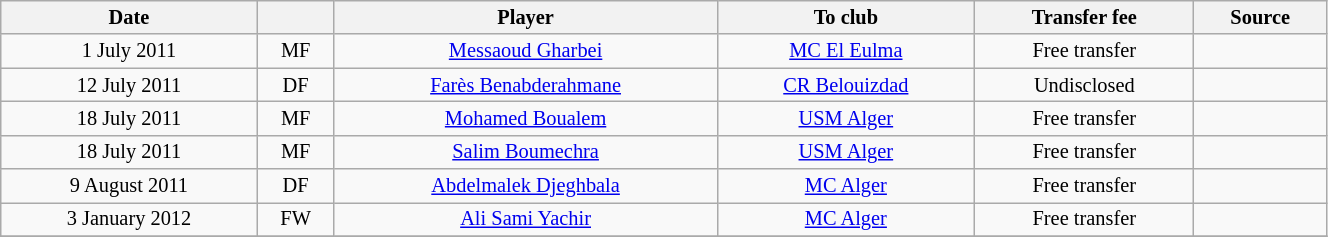<table class="wikitable sortable" style="width:70%; text-align:center; font-size:85%; text-align:centre;">
<tr>
<th>Date</th>
<th></th>
<th>Player</th>
<th>To club</th>
<th>Transfer fee</th>
<th>Source</th>
</tr>
<tr>
<td>1 July 2011</td>
<td>MF</td>
<td> <a href='#'>Messaoud Gharbei</a></td>
<td><a href='#'>MC El Eulma</a></td>
<td>Free transfer</td>
<td></td>
</tr>
<tr>
<td>12 July 2011</td>
<td>DF</td>
<td> <a href='#'>Farès Benabderahmane</a></td>
<td><a href='#'>CR Belouizdad</a></td>
<td>Undisclosed</td>
<td></td>
</tr>
<tr>
<td>18 July 2011</td>
<td>MF</td>
<td> <a href='#'>Mohamed Boualem</a></td>
<td><a href='#'>USM Alger</a></td>
<td>Free transfer</td>
<td></td>
</tr>
<tr>
<td>18 July 2011</td>
<td>MF</td>
<td> <a href='#'>Salim Boumechra</a></td>
<td><a href='#'>USM Alger</a></td>
<td>Free transfer</td>
<td></td>
</tr>
<tr>
<td>9 August 2011</td>
<td>DF</td>
<td> <a href='#'>Abdelmalek Djeghbala</a></td>
<td><a href='#'>MC Alger</a></td>
<td>Free transfer</td>
<td></td>
</tr>
<tr>
<td>3 January 2012</td>
<td>FW</td>
<td> <a href='#'>Ali Sami Yachir</a></td>
<td><a href='#'>MC Alger</a></td>
<td>Free transfer</td>
<td></td>
</tr>
<tr>
</tr>
</table>
